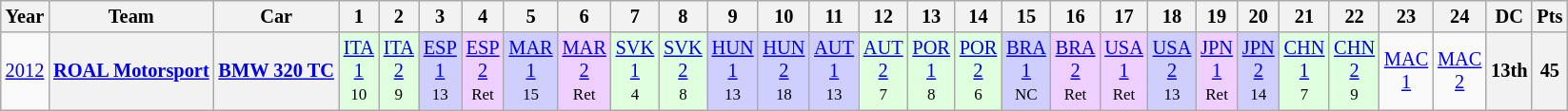<table class="wikitable" style="text-align:center; font-size:85%">
<tr>
<th>Year</th>
<th>Team</th>
<th>Car</th>
<th>1</th>
<th>2</th>
<th>3</th>
<th>4</th>
<th>5</th>
<th>6</th>
<th>7</th>
<th>8</th>
<th>9</th>
<th>10</th>
<th>11</th>
<th>12</th>
<th>13</th>
<th>14</th>
<th>15</th>
<th>16</th>
<th>17</th>
<th>18</th>
<th>19</th>
<th>20</th>
<th>21</th>
<th>22</th>
<th>23</th>
<th>24</th>
<th>DC</th>
<th>Pts</th>
</tr>
<tr>
<td><a href='#'>2012</a></td>
<th><a href='#'>ROAL Motorsport</a></th>
<th><a href='#'>BMW 320 TC</a></th>
<td style="background:#DFFFDF;"><a href='#'>ITA<br>1</a><br><small>10</small></td>
<td style="background:#DFFFDF;"><a href='#'>ITA<br>2</a><br><small>9</small></td>
<td style="background:#CFCFFF;"><a href='#'>ESP<br>1</a><br><small>13</small></td>
<td style="background:#EFCFFF;"><a href='#'>ESP<br>2</a><br><small>Ret</small></td>
<td style="background:#CFCFFF;"><a href='#'>MAR<br>1</a><br><small>15</small></td>
<td style="background:#EFCFFF;"><a href='#'>MAR<br>2</a><br><small>Ret</small></td>
<td style="background:#DFFFDF;"><a href='#'>SVK<br>1</a><br><small>4</small></td>
<td style="background:#DFFFDF;"><a href='#'>SVK<br>2</a><br><small>8</small></td>
<td style="background:#CFCFFF;"><a href='#'>HUN<br>1</a><br><small>13</small></td>
<td style="background:#CFCFFF;"><a href='#'>HUN<br>2</a><br><small>18</small></td>
<td style="background:#CFCFFF;"><a href='#'>AUT<br>1</a><br><small>13</small></td>
<td style="background:#DFFFDF;"><a href='#'>AUT<br>2</a><br><small>7</small></td>
<td style="background:#DFFFDF;"><a href='#'>POR<br>1</a><br><small>8</small></td>
<td style="background:#DFFFDF;"><a href='#'>POR<br>2</a><br><small>6</small></td>
<td style="background:#CFCFFF;"><a href='#'>BRA<br>1</a><br><small>NC</small></td>
<td style="background:#EFCFFF;"><a href='#'>BRA<br>2</a><br><small>Ret</small></td>
<td style="background:#EFCFFF;"><a href='#'>USA<br>1</a><br><small>Ret</small></td>
<td style="background:#CFCFFF;"><a href='#'>USA<br>2</a><br><small>13</small></td>
<td style="background:#EFCFFF;"><a href='#'>JPN<br>1</a><br><small>Ret</small></td>
<td style="background:#CFCFFF;"><a href='#'>JPN<br>2</a><br><small>14</small></td>
<td style="background:#DFFFDF;"><a href='#'>CHN<br>1</a><br><small>7</small></td>
<td style="background:#DFFFDF;"><a href='#'>CHN<br>2</a><br><small>9</small></td>
<td><a href='#'>MAC<br>1</a></td>
<td><a href='#'>MAC<br>2</a></td>
<th>13th</th>
<th>45</th>
</tr>
</table>
